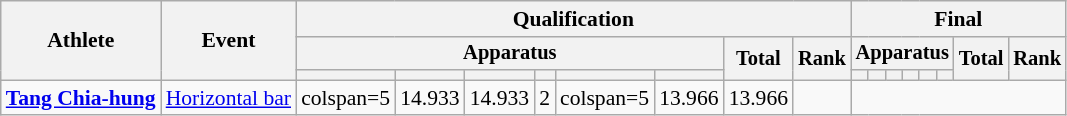<table class="wikitable" style="font-size:90%">
<tr>
<th rowspan="3">Athlete</th>
<th rowspan="3">Event</th>
<th colspan="8">Qualification</th>
<th colspan="8">Final</th>
</tr>
<tr style="font-size:95%">
<th colspan="6">Apparatus</th>
<th rowspan="2">Total</th>
<th rowspan="2">Rank</th>
<th colspan="6">Apparatus</th>
<th rowspan="2">Total</th>
<th rowspan="2">Rank</th>
</tr>
<tr style="font-size:95%">
<th></th>
<th></th>
<th></th>
<th></th>
<th></th>
<th></th>
<th></th>
<th></th>
<th></th>
<th></th>
<th></th>
<th></th>
</tr>
<tr align=center>
<td align=left><strong><a href='#'>Tang Chia-hung</a></strong></td>
<td align=left><a href='#'>Horizontal bar</a></td>
<td>colspan=5 </td>
<td>14.933</td>
<td>14.933</td>
<td>2</td>
<td>colspan=5 </td>
<td>13.966</td>
<td>13.966</td>
<td></td>
</tr>
</table>
